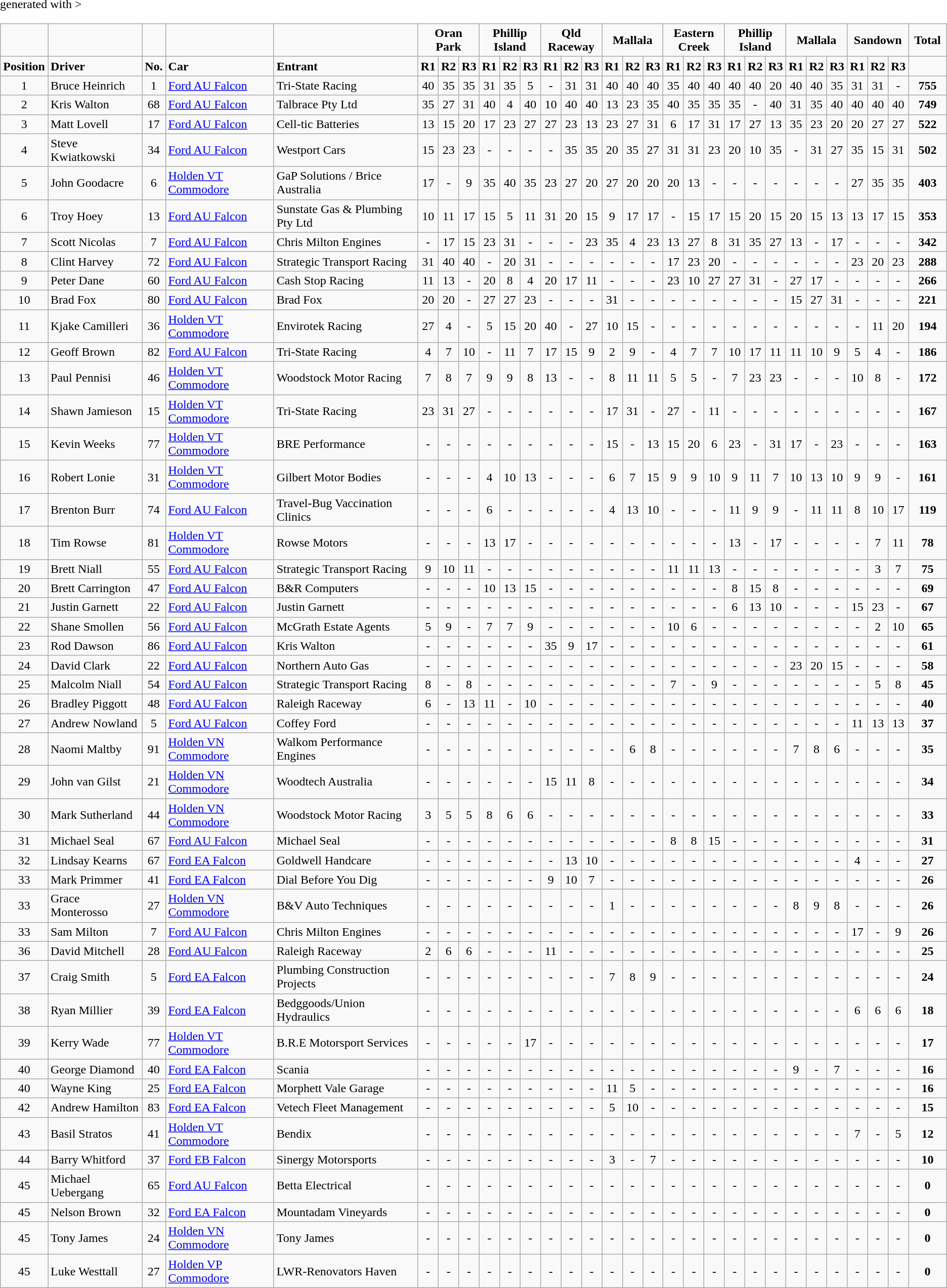<table class="wikitable" <hiddentext>generated with >
<tr>
<td width="47" height="13" align="center"> </td>
<td width="125"> </td>
<td width="23"> </td>
<td width="150"> </td>
<td width="200"> </td>
<td style="font-weight:bold" width="27" colspan="3" align="center">Oran Park</td>
<td style="font-weight:bold" width="27" colspan="3" align="center">Phillip Island</td>
<td style="font-weight:bold" width="27" colspan="3" align="center">Qld Raceway</td>
<td style="font-weight:bold" width="27" colspan="3" align="center">Mallala</td>
<td style="font-weight:bold" width="27" colspan="3" align="center">Eastern Creek</td>
<td style="font-weight:bold" width="27" colspan="3" align="center">Phillip Island</td>
<td style="font-weight:bold" width="27" colspan="3" align="center">Mallala</td>
<td style="font-weight:bold" width="27" colspan="3" align="center">Sandown</td>
<td style="font-weight:bold" width="45" align="center">Total</td>
</tr>
<tr style="font-weight:bold">
<td height="13" align="center">Position</td>
<td>Driver</td>
<td align="center">No.</td>
<td>Car</td>
<td>Entrant</td>
<td align="center">R1</td>
<td align="center">R2</td>
<td align="center">R3</td>
<td align="center">R1</td>
<td align="center">R2</td>
<td align="center">R3</td>
<td align="center">R1</td>
<td align="center">R2</td>
<td align="center">R3</td>
<td align="center">R1</td>
<td align="center">R2</td>
<td align="center">R3</td>
<td align="center">R1</td>
<td align="center">R2</td>
<td align="center">R3</td>
<td align="center">R1</td>
<td align="center">R2</td>
<td align="center">R3</td>
<td align="center">R1</td>
<td align="center">R2</td>
<td align="center">R3</td>
<td align="center">R1</td>
<td align="center">R2</td>
<td align="center">R3</td>
<td align="center"> </td>
</tr>
<tr>
<td height="13" align="center">1</td>
<td>Bruce Heinrich</td>
<td align="center">1</td>
<td><a href='#'>Ford AU Falcon</a></td>
<td>Tri-State Racing</td>
<td align="center">40</td>
<td align="center">35</td>
<td align="center">35</td>
<td align="center">31</td>
<td align="center">35</td>
<td align="center">5</td>
<td align="center">-</td>
<td align="center">31</td>
<td align="center">31</td>
<td align="center">40</td>
<td align="center">40</td>
<td align="center">40</td>
<td align="center">35</td>
<td align="center">40</td>
<td align="center">40</td>
<td align="center">40</td>
<td align="center">40</td>
<td align="center">20</td>
<td align="center">40</td>
<td align="center">40</td>
<td align="center">35</td>
<td align="center">31</td>
<td align="center">31</td>
<td align="center">-</td>
<td style="font-weight:bold" align="center">755</td>
</tr>
<tr>
<td height="13" align="center">2</td>
<td>Kris Walton</td>
<td align="center">68</td>
<td><a href='#'>Ford AU Falcon</a></td>
<td>Talbrace Pty Ltd</td>
<td align="center">35</td>
<td align="center">27</td>
<td align="center">31</td>
<td align="center">40</td>
<td align="center">4</td>
<td align="center">40</td>
<td align="center">10</td>
<td align="center">40</td>
<td align="center">40</td>
<td align="center">13</td>
<td align="center">23</td>
<td align="center">35</td>
<td align="center">40</td>
<td align="center">35</td>
<td align="center">35</td>
<td align="center">35</td>
<td align="center">-</td>
<td align="center">40</td>
<td align="center">31</td>
<td align="center">35</td>
<td align="center">40</td>
<td align="center">40</td>
<td align="center">40</td>
<td align="center">40</td>
<td style="font-weight:bold" align="center">749</td>
</tr>
<tr>
<td height="13" align="center">3</td>
<td>Matt Lovell</td>
<td align="center">17</td>
<td><a href='#'>Ford AU Falcon</a></td>
<td>Cell-tic Batteries</td>
<td align="center">13</td>
<td align="center">15</td>
<td align="center">20</td>
<td align="center">17</td>
<td align="center">23</td>
<td align="center">27</td>
<td align="center">27</td>
<td align="center">23</td>
<td align="center">13</td>
<td align="center">23</td>
<td align="center">27</td>
<td align="center">31</td>
<td align="center">6</td>
<td align="center">17</td>
<td align="center">31</td>
<td align="center">17</td>
<td align="center">27</td>
<td align="center">13</td>
<td align="center">35</td>
<td align="center">23</td>
<td align="center">20</td>
<td align="center">20</td>
<td align="center">27</td>
<td align="center">27</td>
<td style="font-weight:bold" align="center">522</td>
</tr>
<tr>
<td height="13" align="center">4</td>
<td>Steve Kwiatkowski</td>
<td align="center">34</td>
<td><a href='#'>Ford AU Falcon</a></td>
<td>Westport Cars</td>
<td align="center">15</td>
<td align="center">23</td>
<td align="center">23</td>
<td align="center">-</td>
<td align="center">-</td>
<td align="center">-</td>
<td align="center">-</td>
<td align="center">35</td>
<td align="center">35</td>
<td align="center">20</td>
<td align="center">35</td>
<td align="center">27</td>
<td align="center">31</td>
<td align="center">31</td>
<td align="center">23</td>
<td align="center">20</td>
<td align="center">10</td>
<td align="center">35</td>
<td align="center">-</td>
<td align="center">31</td>
<td align="center">27</td>
<td align="center">35</td>
<td align="center">15</td>
<td align="center">31</td>
<td style="font-weight:bold" align="center">502</td>
</tr>
<tr>
<td height="13" align="center">5</td>
<td>John Goodacre</td>
<td align="center">6</td>
<td><a href='#'>Holden VT Commodore</a></td>
<td>GaP Solutions / Brice Australia</td>
<td align="center">17</td>
<td align="center">-</td>
<td align="center">9</td>
<td align="center">35</td>
<td align="center">40</td>
<td align="center">35</td>
<td align="center">23</td>
<td align="center">27</td>
<td align="center">20</td>
<td align="center">27</td>
<td align="center">20</td>
<td align="center">20</td>
<td align="center">20</td>
<td align="center">13</td>
<td align="center">-</td>
<td align="center">-</td>
<td align="center">-</td>
<td align="center">-</td>
<td align="center">-</td>
<td align="center">-</td>
<td align="center">-</td>
<td align="center">27</td>
<td align="center">35</td>
<td align="center">35</td>
<td style="font-weight:bold" align="center">403</td>
</tr>
<tr>
<td height="13" align="center">6</td>
<td>Troy Hoey</td>
<td align="center">13</td>
<td><a href='#'>Ford AU Falcon</a></td>
<td>Sunstate Gas & Plumbing Pty Ltd</td>
<td align="center">10</td>
<td align="center">11</td>
<td align="center">17</td>
<td align="center">15</td>
<td align="center">5</td>
<td align="center">11</td>
<td align="center">31</td>
<td align="center">20</td>
<td align="center">15</td>
<td align="center">9</td>
<td align="center">17</td>
<td align="center">17</td>
<td align="center">-</td>
<td align="center">15</td>
<td align="center">17</td>
<td align="center">15</td>
<td align="center">20</td>
<td align="center">15</td>
<td align="center">20</td>
<td align="center">15</td>
<td align="center">13</td>
<td align="center">13</td>
<td align="center">17</td>
<td align="center">15</td>
<td style="font-weight:bold" align="center">353</td>
</tr>
<tr>
<td height="13" align="center">7</td>
<td>Scott Nicolas</td>
<td align="center">7</td>
<td><a href='#'>Ford AU Falcon</a></td>
<td>Chris Milton Engines</td>
<td align="center">-</td>
<td align="center">17</td>
<td align="center">15</td>
<td align="center">23</td>
<td align="center">31</td>
<td align="center">-</td>
<td align="center">-</td>
<td align="center">-</td>
<td align="center">23</td>
<td align="center">35</td>
<td align="center">4</td>
<td align="center">23</td>
<td align="center">13</td>
<td align="center">27</td>
<td align="center">8</td>
<td align="center">31</td>
<td align="center">35</td>
<td align="center">27</td>
<td align="center">13</td>
<td align="center">-</td>
<td align="center">17</td>
<td align="center">-</td>
<td align="center">-</td>
<td align="center">-</td>
<td style="font-weight:bold" align="center">342</td>
</tr>
<tr>
<td height="13" align="center">8</td>
<td>Clint Harvey</td>
<td align="center">72</td>
<td><a href='#'>Ford AU Falcon</a></td>
<td>Strategic Transport Racing</td>
<td align="center">31</td>
<td align="center">40</td>
<td align="center">40</td>
<td align="center">-</td>
<td align="center">20</td>
<td align="center">31</td>
<td align="center">-</td>
<td align="center">-</td>
<td align="center">-</td>
<td align="center">-</td>
<td align="center">-</td>
<td align="center">-</td>
<td align="center">17</td>
<td align="center">23</td>
<td align="center">20</td>
<td align="center">-</td>
<td align="center">-</td>
<td align="center">-</td>
<td align="center">-</td>
<td align="center">-</td>
<td align="center">-</td>
<td align="center">23</td>
<td align="center">20</td>
<td align="center">23</td>
<td style="font-weight:bold" align="center">288</td>
</tr>
<tr>
<td height="13" align="center">9</td>
<td>Peter Dane</td>
<td align="center">60</td>
<td><a href='#'>Ford AU Falcon</a></td>
<td>Cash Stop Racing</td>
<td align="center">11</td>
<td align="center">13</td>
<td align="center">-</td>
<td align="center">20</td>
<td align="center">8</td>
<td align="center">4</td>
<td align="center">20</td>
<td align="center">17</td>
<td align="center">11</td>
<td align="center">-</td>
<td align="center">-</td>
<td align="center">-</td>
<td align="center">23</td>
<td align="center">10</td>
<td align="center">27</td>
<td align="center">27</td>
<td align="center">31</td>
<td align="center">-</td>
<td align="center">27</td>
<td align="center">17</td>
<td align="center">-</td>
<td align="center">-</td>
<td align="center">-</td>
<td align="center">-</td>
<td style="font-weight:bold" align="center">266</td>
</tr>
<tr>
<td height="13" align="center">10</td>
<td>Brad Fox</td>
<td align="center">80</td>
<td><a href='#'>Ford AU Falcon</a></td>
<td>Brad Fox</td>
<td align="center">20</td>
<td align="center">20</td>
<td align="center">-</td>
<td align="center">27</td>
<td align="center">27</td>
<td align="center">23</td>
<td align="center">-</td>
<td align="center">-</td>
<td align="center">-</td>
<td align="center">31</td>
<td align="center">-</td>
<td align="center">-</td>
<td align="center">-</td>
<td align="center">-</td>
<td align="center">-</td>
<td align="center">-</td>
<td align="center">-</td>
<td align="center">-</td>
<td align="center">15</td>
<td align="center">27</td>
<td align="center">31</td>
<td align="center">-</td>
<td align="center">-</td>
<td align="center">-</td>
<td style="font-weight:bold" align="center">221</td>
</tr>
<tr>
<td height="13" align="center">11</td>
<td>Kjake Camilleri</td>
<td align="center">36</td>
<td><a href='#'>Holden VT Commodore</a></td>
<td>Envirotek Racing</td>
<td align="center">27</td>
<td align="center">4</td>
<td align="center">-</td>
<td align="center">5</td>
<td align="center">15</td>
<td align="center">20</td>
<td align="center">40</td>
<td align="center">-</td>
<td align="center">27</td>
<td align="center">10</td>
<td align="center">15</td>
<td align="center">-</td>
<td align="center">-</td>
<td align="center">-</td>
<td align="center">-</td>
<td align="center">-</td>
<td align="center">-</td>
<td align="center">-</td>
<td align="center">-</td>
<td align="center">-</td>
<td align="center">-</td>
<td align="center">-</td>
<td align="center">11</td>
<td align="center">20</td>
<td style="font-weight:bold" align="center">194</td>
</tr>
<tr>
<td height="13" align="center">12</td>
<td>Geoff Brown</td>
<td align="center">82</td>
<td><a href='#'>Ford AU Falcon</a></td>
<td>Tri-State Racing</td>
<td align="center">4</td>
<td align="center">7</td>
<td align="center">10</td>
<td align="center">-</td>
<td align="center">11</td>
<td align="center">7</td>
<td align="center">17</td>
<td align="center">15</td>
<td align="center">9</td>
<td align="center">2</td>
<td align="center">9</td>
<td align="center">-</td>
<td align="center">4</td>
<td align="center">7</td>
<td align="center">7</td>
<td align="center">10</td>
<td align="center">17</td>
<td align="center">11</td>
<td align="center">11</td>
<td align="center">10</td>
<td align="center">9</td>
<td align="center">5</td>
<td align="center">4</td>
<td align="center">-</td>
<td style="font-weight:bold" align="center">186</td>
</tr>
<tr>
<td height="13" align="center">13</td>
<td>Paul Pennisi</td>
<td align="center">46</td>
<td><a href='#'>Holden VT Commodore</a></td>
<td>Woodstock Motor Racing</td>
<td align="center">7</td>
<td align="center">8</td>
<td align="center">7</td>
<td align="center">9</td>
<td align="center">9</td>
<td align="center">8</td>
<td align="center">13</td>
<td align="center">-</td>
<td align="center">-</td>
<td align="center">8</td>
<td align="center">11</td>
<td align="center">11</td>
<td align="center">5</td>
<td align="center">5</td>
<td align="center">-</td>
<td align="center">7</td>
<td align="center">23</td>
<td align="center">23</td>
<td align="center">-</td>
<td align="center">-</td>
<td align="center">-</td>
<td align="center">10</td>
<td align="center">8</td>
<td align="center">-</td>
<td style="font-weight:bold" align="center">172</td>
</tr>
<tr>
<td height="13" align="center">14</td>
<td>Shawn Jamieson</td>
<td align="center">15</td>
<td><a href='#'>Holden VT Commodore</a></td>
<td>Tri-State Racing</td>
<td align="center">23</td>
<td align="center">31</td>
<td align="center">27</td>
<td align="center">-</td>
<td align="center">-</td>
<td align="center">-</td>
<td align="center">-</td>
<td align="center">-</td>
<td align="center">-</td>
<td align="center">17</td>
<td align="center">31</td>
<td align="center">-</td>
<td align="center">27</td>
<td align="center">-</td>
<td align="center">11</td>
<td align="center">-</td>
<td align="center">-</td>
<td align="center">-</td>
<td align="center">-</td>
<td align="center">-</td>
<td align="center">-</td>
<td align="center">-</td>
<td align="center">-</td>
<td align="center">-</td>
<td style="font-weight:bold" align="center">167</td>
</tr>
<tr>
<td height="13" align="center">15</td>
<td>Kevin Weeks</td>
<td align="center">77</td>
<td><a href='#'>Holden VT Commodore</a></td>
<td>BRE Performance</td>
<td align="center">-</td>
<td align="center">-</td>
<td align="center">-</td>
<td align="center">-</td>
<td align="center">-</td>
<td align="center">-</td>
<td align="center">-</td>
<td align="center">-</td>
<td align="center">-</td>
<td align="center">15</td>
<td align="center">-</td>
<td align="center">13</td>
<td align="center">15</td>
<td align="center">20</td>
<td align="center">6</td>
<td align="center">23</td>
<td align="center">-</td>
<td align="center">31</td>
<td align="center">17</td>
<td align="center">-</td>
<td align="center">23</td>
<td align="center">-</td>
<td align="center">-</td>
<td align="center">-</td>
<td style="font-weight:bold" align="center">163</td>
</tr>
<tr>
<td height="13" align="center">16</td>
<td>Robert Lonie</td>
<td align="center">31</td>
<td><a href='#'>Holden VT Commodore</a></td>
<td>Gilbert Motor Bodies</td>
<td align="center">-</td>
<td align="center">-</td>
<td align="center">-</td>
<td align="center">4</td>
<td align="center">10</td>
<td align="center">13</td>
<td align="center">-</td>
<td align="center">-</td>
<td align="center">-</td>
<td align="center">6</td>
<td align="center">7</td>
<td align="center">15</td>
<td align="center">9</td>
<td align="center">9</td>
<td align="center">10</td>
<td align="center">9</td>
<td align="center">11</td>
<td align="center">7</td>
<td align="center">10</td>
<td align="center">13</td>
<td align="center">10</td>
<td align="center">9</td>
<td align="center">9</td>
<td align="center">-</td>
<td style="font-weight:bold" align="center">161</td>
</tr>
<tr>
<td height="13" align="center">17</td>
<td>Brenton Burr</td>
<td align="center">74</td>
<td><a href='#'>Ford AU Falcon</a></td>
<td>Travel-Bug Vaccination Clinics</td>
<td align="center">-</td>
<td align="center">-</td>
<td align="center">-</td>
<td align="center">6</td>
<td align="center">-</td>
<td align="center">-</td>
<td align="center">-</td>
<td align="center">-</td>
<td align="center">-</td>
<td align="center">4</td>
<td align="center">13</td>
<td align="center">10</td>
<td align="center">-</td>
<td align="center">-</td>
<td align="center">-</td>
<td align="center">11</td>
<td align="center">9</td>
<td align="center">9</td>
<td align="center">-</td>
<td align="center">11</td>
<td align="center">11</td>
<td align="center">8</td>
<td align="center">10</td>
<td align="center">17</td>
<td style="font-weight:bold" align="center">119</td>
</tr>
<tr>
<td height="13" align="center">18</td>
<td>Tim Rowse</td>
<td align="center">81</td>
<td><a href='#'>Holden VT Commodore</a></td>
<td>Rowse Motors</td>
<td align="center">-</td>
<td align="center">-</td>
<td align="center">-</td>
<td align="center">13</td>
<td align="center">17</td>
<td align="center">-</td>
<td align="center">-</td>
<td align="center">-</td>
<td align="center">-</td>
<td align="center">-</td>
<td align="center">-</td>
<td align="center">-</td>
<td align="center">-</td>
<td align="center">-</td>
<td align="center">-</td>
<td align="center">13</td>
<td align="center">-</td>
<td align="center">17</td>
<td align="center">-</td>
<td align="center">-</td>
<td align="center">-</td>
<td align="center">-</td>
<td align="center">7</td>
<td align="center">11</td>
<td style="font-weight:bold" align="center">78</td>
</tr>
<tr>
<td height="13" align="center">19</td>
<td>Brett Niall</td>
<td align="center">55</td>
<td><a href='#'>Ford AU Falcon</a></td>
<td>Strategic Transport Racing</td>
<td align="center">9</td>
<td align="center">10</td>
<td align="center">11</td>
<td align="center">-</td>
<td align="center">-</td>
<td align="center">-</td>
<td align="center">-</td>
<td align="center">-</td>
<td align="center">-</td>
<td align="center">-</td>
<td align="center">-</td>
<td align="center">-</td>
<td align="center">11</td>
<td align="center">11</td>
<td align="center">13</td>
<td align="center">-</td>
<td align="center">-</td>
<td align="center">-</td>
<td align="center">-</td>
<td align="center">-</td>
<td align="center">-</td>
<td align="center">-</td>
<td align="center">3</td>
<td align="center">7</td>
<td style="font-weight:bold" align="center">75</td>
</tr>
<tr>
<td height="13" align="center">20</td>
<td>Brett Carrington</td>
<td align="center">47</td>
<td><a href='#'>Ford AU Falcon</a></td>
<td>B&R Computers</td>
<td align="center">-</td>
<td align="center">-</td>
<td align="center">-</td>
<td align="center">10</td>
<td align="center">13</td>
<td align="center">15</td>
<td align="center">-</td>
<td align="center">-</td>
<td align="center">-</td>
<td align="center">-</td>
<td align="center">-</td>
<td align="center">-</td>
<td align="center">-</td>
<td align="center">-</td>
<td align="center">-</td>
<td align="center">8</td>
<td align="center">15</td>
<td align="center">8</td>
<td align="center">-</td>
<td align="center">-</td>
<td align="center">-</td>
<td align="center">-</td>
<td align="center">-</td>
<td align="center">-</td>
<td style="font-weight:bold" align="center">69</td>
</tr>
<tr>
<td height="13" align="center">21</td>
<td>Justin Garnett</td>
<td align="center">22</td>
<td><a href='#'>Ford AU Falcon</a></td>
<td>Justin Garnett</td>
<td align="center">-</td>
<td align="center">-</td>
<td align="center">-</td>
<td align="center">-</td>
<td align="center">-</td>
<td align="center">-</td>
<td align="center">-</td>
<td align="center">-</td>
<td align="center">-</td>
<td align="center">-</td>
<td align="center">-</td>
<td align="center">-</td>
<td align="center">-</td>
<td align="center">-</td>
<td align="center">-</td>
<td align="center">6</td>
<td align="center">13</td>
<td align="center">10</td>
<td align="center">-</td>
<td align="center">-</td>
<td align="center">-</td>
<td align="center">15</td>
<td align="center">23</td>
<td align="center">-</td>
<td style="font-weight:bold" align="center">67</td>
</tr>
<tr>
<td height="13" align="center">22</td>
<td>Shane Smollen</td>
<td align="center">56</td>
<td><a href='#'>Ford AU Falcon</a></td>
<td>McGrath Estate Agents</td>
<td align="center">5</td>
<td align="center">9</td>
<td align="center">-</td>
<td align="center">7</td>
<td align="center">7</td>
<td align="center">9</td>
<td align="center">-</td>
<td align="center">-</td>
<td align="center">-</td>
<td align="center">-</td>
<td align="center">-</td>
<td align="center">-</td>
<td align="center">10</td>
<td align="center">6</td>
<td align="center">-</td>
<td align="center">-</td>
<td align="center">-</td>
<td align="center">-</td>
<td align="center">-</td>
<td align="center">-</td>
<td align="center">-</td>
<td align="center">-</td>
<td align="center">2</td>
<td align="center">10</td>
<td style="font-weight:bold" align="center">65</td>
</tr>
<tr>
<td height="13" align="center">23</td>
<td>Rod Dawson</td>
<td align="center">86</td>
<td><a href='#'>Ford AU Falcon</a></td>
<td>Kris Walton</td>
<td align="center">-</td>
<td align="center">-</td>
<td align="center">-</td>
<td align="center">-</td>
<td align="center">-</td>
<td align="center">-</td>
<td align="center">35</td>
<td align="center">9</td>
<td align="center">17</td>
<td align="center">-</td>
<td align="center">-</td>
<td align="center">-</td>
<td align="center">-</td>
<td align="center">-</td>
<td align="center">-</td>
<td align="center">-</td>
<td align="center">-</td>
<td align="center">-</td>
<td align="center">-</td>
<td align="center">-</td>
<td align="center">-</td>
<td align="center">-</td>
<td align="center">-</td>
<td align="center">-</td>
<td style="font-weight:bold" align="center">61</td>
</tr>
<tr>
<td height="13" align="center">24</td>
<td>David Clark</td>
<td align="center">22</td>
<td><a href='#'>Ford AU Falcon</a></td>
<td>Northern Auto Gas</td>
<td align="center">-</td>
<td align="center">-</td>
<td align="center">-</td>
<td align="center">-</td>
<td align="center">-</td>
<td align="center">-</td>
<td align="center">-</td>
<td align="center">-</td>
<td align="center">-</td>
<td align="center">-</td>
<td align="center">-</td>
<td align="center">-</td>
<td align="center">-</td>
<td align="center">-</td>
<td align="center">-</td>
<td align="center">-</td>
<td align="center">-</td>
<td align="center">-</td>
<td align="center">23</td>
<td align="center">20</td>
<td align="center">15</td>
<td align="center">-</td>
<td align="center">-</td>
<td align="center">-</td>
<td style="font-weight:bold" align="center">58</td>
</tr>
<tr>
<td height="13" align="center">25</td>
<td>Malcolm Niall</td>
<td align="center">54</td>
<td><a href='#'>Ford AU Falcon</a></td>
<td>Strategic Transport Racing</td>
<td align="center">8</td>
<td align="center">-</td>
<td align="center">8</td>
<td align="center">-</td>
<td align="center">-</td>
<td align="center">-</td>
<td align="center">-</td>
<td align="center">-</td>
<td align="center">-</td>
<td align="center">-</td>
<td align="center">-</td>
<td align="center">-</td>
<td align="center">7</td>
<td align="center">-</td>
<td align="center">9</td>
<td align="center">-</td>
<td align="center">-</td>
<td align="center">-</td>
<td align="center">-</td>
<td align="center">-</td>
<td align="center">-</td>
<td align="center">-</td>
<td align="center">5</td>
<td align="center">8</td>
<td style="font-weight:bold" align="center">45</td>
</tr>
<tr>
<td height="13" align="center">26</td>
<td>Bradley Piggott</td>
<td align="center">48</td>
<td><a href='#'>Ford AU Falcon</a></td>
<td>Raleigh Raceway</td>
<td align="center">6</td>
<td align="center">-</td>
<td align="center">13</td>
<td align="center">11</td>
<td align="center">-</td>
<td align="center">10</td>
<td align="center">-</td>
<td align="center">-</td>
<td align="center">-</td>
<td align="center">-</td>
<td align="center">-</td>
<td align="center">-</td>
<td align="center">-</td>
<td align="center">-</td>
<td align="center">-</td>
<td align="center">-</td>
<td align="center">-</td>
<td align="center">-</td>
<td align="center">-</td>
<td align="center">-</td>
<td align="center">-</td>
<td align="center">-</td>
<td align="center">-</td>
<td align="center">-</td>
<td style="font-weight:bold" align="center">40</td>
</tr>
<tr>
<td height="13" align="center">27</td>
<td>Andrew Nowland</td>
<td align="center">5</td>
<td><a href='#'>Ford AU Falcon</a></td>
<td>Coffey Ford</td>
<td align="center">-</td>
<td align="center">-</td>
<td align="center">-</td>
<td align="center">-</td>
<td align="center">-</td>
<td align="center">-</td>
<td align="center">-</td>
<td align="center">-</td>
<td align="center">-</td>
<td align="center">-</td>
<td align="center">-</td>
<td align="center">-</td>
<td align="center">-</td>
<td align="center">-</td>
<td align="center">-</td>
<td align="center">-</td>
<td align="center">-</td>
<td align="center">-</td>
<td align="center">-</td>
<td align="center">-</td>
<td align="center">-</td>
<td align="center">11</td>
<td align="center">13</td>
<td align="center">13</td>
<td style="font-weight:bold" align="center">37</td>
</tr>
<tr>
<td height="13" align="center">28</td>
<td>Naomi Maltby</td>
<td align="center">91</td>
<td><a href='#'>Holden VN Commodore</a></td>
<td>Walkom Performance Engines</td>
<td align="center">-</td>
<td align="center">-</td>
<td align="center">-</td>
<td align="center">-</td>
<td align="center">-</td>
<td align="center">-</td>
<td align="center">-</td>
<td align="center">-</td>
<td align="center">-</td>
<td align="center">-</td>
<td align="center">6</td>
<td align="center">8</td>
<td align="center">-</td>
<td align="center">-</td>
<td align="center">-</td>
<td align="center">-</td>
<td align="center">-</td>
<td align="center">-</td>
<td align="center">7</td>
<td align="center">8</td>
<td align="center">6</td>
<td align="center">-</td>
<td align="center">-</td>
<td align="center">-</td>
<td style="font-weight:bold" align="center">35</td>
</tr>
<tr>
<td height="13" align="center">29</td>
<td>John van Gilst</td>
<td align="center">21</td>
<td><a href='#'>Holden VN Commodore</a></td>
<td>Woodtech Australia</td>
<td align="center">-</td>
<td align="center">-</td>
<td align="center">-</td>
<td align="center">-</td>
<td align="center">-</td>
<td align="center">-</td>
<td align="center">15</td>
<td align="center">11</td>
<td align="center">8</td>
<td align="center">-</td>
<td align="center">-</td>
<td align="center">-</td>
<td align="center">-</td>
<td align="center">-</td>
<td align="center">-</td>
<td align="center">-</td>
<td align="center">-</td>
<td align="center">-</td>
<td align="center">-</td>
<td align="center">-</td>
<td align="center">-</td>
<td align="center">-</td>
<td align="center">-</td>
<td align="center">-</td>
<td style="font-weight:bold" align="center">34</td>
</tr>
<tr>
<td height="13" align="center">30</td>
<td>Mark Sutherland</td>
<td align="center">44</td>
<td><a href='#'>Holden VN Commodore</a></td>
<td>Woodstock Motor Racing</td>
<td align="center">3</td>
<td align="center">5</td>
<td align="center">5</td>
<td align="center">8</td>
<td align="center">6</td>
<td align="center">6</td>
<td align="center">-</td>
<td align="center">-</td>
<td align="center">-</td>
<td align="center">-</td>
<td align="center">-</td>
<td align="center">-</td>
<td align="center">-</td>
<td align="center">-</td>
<td align="center">-</td>
<td align="center">-</td>
<td align="center">-</td>
<td align="center">-</td>
<td align="center">-</td>
<td align="center">-</td>
<td align="center">-</td>
<td align="center">-</td>
<td align="center">-</td>
<td align="center">-</td>
<td style="font-weight:bold" align="center">33</td>
</tr>
<tr>
<td height="13" align="center">31</td>
<td>Michael Seal</td>
<td align="center">67</td>
<td><a href='#'>Ford AU Falcon</a></td>
<td>Michael Seal</td>
<td align="center">-</td>
<td align="center">-</td>
<td align="center">-</td>
<td align="center">-</td>
<td align="center">-</td>
<td align="center">-</td>
<td align="center">-</td>
<td align="center">-</td>
<td align="center">-</td>
<td align="center">-</td>
<td align="center">-</td>
<td align="center">-</td>
<td align="center">8</td>
<td align="center">8</td>
<td align="center">15</td>
<td align="center">-</td>
<td align="center">-</td>
<td align="center">-</td>
<td align="center">-</td>
<td align="center">-</td>
<td align="center">-</td>
<td align="center">-</td>
<td align="center">-</td>
<td align="center">-</td>
<td style="font-weight:bold" align="center">31</td>
</tr>
<tr>
<td height="13" align="center">32</td>
<td>Lindsay Kearns</td>
<td align="center">67</td>
<td><a href='#'>Ford EA Falcon</a></td>
<td>Goldwell Handcare</td>
<td align="center">-</td>
<td align="center">-</td>
<td align="center">-</td>
<td align="center">-</td>
<td align="center">-</td>
<td align="center">-</td>
<td align="center">-</td>
<td align="center">13</td>
<td align="center">10</td>
<td align="center">-</td>
<td align="center">-</td>
<td align="center">-</td>
<td align="center">-</td>
<td align="center">-</td>
<td align="center">-</td>
<td align="center">-</td>
<td align="center">-</td>
<td align="center">-</td>
<td align="center">-</td>
<td align="center">-</td>
<td align="center">-</td>
<td align="center">4</td>
<td align="center">-</td>
<td align="center">-</td>
<td style="font-weight:bold" align="center">27</td>
</tr>
<tr>
<td height="13" align="center">33</td>
<td>Mark Primmer</td>
<td align="center">41</td>
<td><a href='#'>Ford EA Falcon</a></td>
<td>Dial Before You Dig</td>
<td align="center">-</td>
<td align="center">-</td>
<td align="center">-</td>
<td align="center">-</td>
<td align="center">-</td>
<td align="center">-</td>
<td align="center">9</td>
<td align="center">10</td>
<td align="center">7</td>
<td align="center">-</td>
<td align="center">-</td>
<td align="center">-</td>
<td align="center">-</td>
<td align="center">-</td>
<td align="center">-</td>
<td align="center">-</td>
<td align="center">-</td>
<td align="center">-</td>
<td align="center">-</td>
<td align="center">-</td>
<td align="center">-</td>
<td align="center">-</td>
<td align="center">-</td>
<td align="center">-</td>
<td style="font-weight:bold" align="center">26</td>
</tr>
<tr>
<td height="13" align="center">33</td>
<td>Grace Monterosso</td>
<td align="center">27</td>
<td><a href='#'>Holden VN Commodore</a></td>
<td>B&V Auto Techniques</td>
<td align="center">-</td>
<td align="center">-</td>
<td align="center">-</td>
<td align="center">-</td>
<td align="center">-</td>
<td align="center">-</td>
<td align="center">-</td>
<td align="center">-</td>
<td align="center">-</td>
<td align="center">1</td>
<td align="center">-</td>
<td align="center">-</td>
<td align="center">-</td>
<td align="center">-</td>
<td align="center">-</td>
<td align="center">-</td>
<td align="center">-</td>
<td align="center">-</td>
<td align="center">8</td>
<td align="center">9</td>
<td align="center">8</td>
<td align="center">-</td>
<td align="center">-</td>
<td align="center">-</td>
<td style="font-weight:bold" align="center">26</td>
</tr>
<tr>
<td height="13" align="center">33</td>
<td>Sam Milton</td>
<td align="center">7</td>
<td><a href='#'>Ford AU Falcon</a></td>
<td>Chris Milton Engines</td>
<td align="center">-</td>
<td align="center">-</td>
<td align="center">-</td>
<td align="center">-</td>
<td align="center">-</td>
<td align="center">-</td>
<td align="center">-</td>
<td align="center">-</td>
<td align="center">-</td>
<td align="center">-</td>
<td align="center">-</td>
<td align="center">-</td>
<td align="center">-</td>
<td align="center">-</td>
<td align="center">-</td>
<td align="center">-</td>
<td align="center">-</td>
<td align="center">-</td>
<td align="center">-</td>
<td align="center">-</td>
<td align="center">-</td>
<td align="center">17</td>
<td align="center">-</td>
<td align="center">9</td>
<td style="font-weight:bold" align="center">26</td>
</tr>
<tr>
<td height="13" align="center">36</td>
<td>David Mitchell</td>
<td align="center">28</td>
<td><a href='#'>Ford AU Falcon</a></td>
<td>Raleigh Raceway</td>
<td align="center">2</td>
<td align="center">6</td>
<td align="center">6</td>
<td align="center">-</td>
<td align="center">-</td>
<td align="center">-</td>
<td align="center">11</td>
<td align="center">-</td>
<td align="center">-</td>
<td align="center">-</td>
<td align="center">-</td>
<td align="center">-</td>
<td align="center">-</td>
<td align="center">-</td>
<td align="center">-</td>
<td align="center">-</td>
<td align="center">-</td>
<td align="center">-</td>
<td align="center">-</td>
<td align="center">-</td>
<td align="center">-</td>
<td align="center">-</td>
<td align="center">-</td>
<td align="center">-</td>
<td style="font-weight:bold" align="center">25</td>
</tr>
<tr>
<td height="13" align="center">37</td>
<td>Craig Smith</td>
<td align="center">5</td>
<td><a href='#'>Ford EA Falcon</a></td>
<td>Plumbing Construction Projects</td>
<td align="center">-</td>
<td align="center">-</td>
<td align="center">-</td>
<td align="center">-</td>
<td align="center">-</td>
<td align="center">-</td>
<td align="center">-</td>
<td align="center">-</td>
<td align="center">-</td>
<td align="center">7</td>
<td align="center">8</td>
<td align="center">9</td>
<td align="center">-</td>
<td align="center">-</td>
<td align="center">-</td>
<td align="center">-</td>
<td align="center">-</td>
<td align="center">-</td>
<td align="center">-</td>
<td align="center">-</td>
<td align="center">-</td>
<td align="center">-</td>
<td align="center">-</td>
<td align="center">-</td>
<td style="font-weight:bold" align="center">24</td>
</tr>
<tr>
<td height="13" align="center">38</td>
<td>Ryan Millier</td>
<td align="center">39</td>
<td><a href='#'>Ford EA Falcon</a></td>
<td>Bedggoods/Union Hydraulics</td>
<td align="center">-</td>
<td align="center">-</td>
<td align="center">-</td>
<td align="center">-</td>
<td align="center">-</td>
<td align="center">-</td>
<td align="center">-</td>
<td align="center">-</td>
<td align="center">-</td>
<td align="center">-</td>
<td align="center">-</td>
<td align="center">-</td>
<td align="center">-</td>
<td align="center">-</td>
<td align="center">-</td>
<td align="center">-</td>
<td align="center">-</td>
<td align="center">-</td>
<td align="center">-</td>
<td align="center">-</td>
<td align="center">-</td>
<td align="center">6</td>
<td align="center">6</td>
<td align="center">6</td>
<td style="font-weight:bold" align="center">18</td>
</tr>
<tr>
<td height="13" align="center">39</td>
<td>Kerry Wade</td>
<td align="center">77</td>
<td><a href='#'>Holden VT Commodore</a></td>
<td>B.R.E Motorsport Services</td>
<td align="center">-</td>
<td align="center">-</td>
<td align="center">-</td>
<td align="center">-</td>
<td align="center">-</td>
<td align="center">17</td>
<td align="center">-</td>
<td align="center">-</td>
<td align="center">-</td>
<td align="center">-</td>
<td align="center">-</td>
<td align="center">-</td>
<td align="center">-</td>
<td align="center">-</td>
<td align="center">-</td>
<td align="center">-</td>
<td align="center">-</td>
<td align="center">-</td>
<td align="center">-</td>
<td align="center">-</td>
<td align="center">-</td>
<td align="center">-</td>
<td align="center">-</td>
<td align="center">-</td>
<td style="font-weight:bold" align="center">17</td>
</tr>
<tr>
<td height="13" align="center">40</td>
<td>George Diamond</td>
<td align="center">40</td>
<td><a href='#'>Ford EA Falcon</a></td>
<td>Scania</td>
<td align="center">-</td>
<td align="center">-</td>
<td align="center">-</td>
<td align="center">-</td>
<td align="center">-</td>
<td align="center">-</td>
<td align="center">-</td>
<td align="center">-</td>
<td align="center">-</td>
<td align="center">-</td>
<td align="center">-</td>
<td align="center">-</td>
<td align="center">-</td>
<td align="center">-</td>
<td align="center">-</td>
<td align="center">-</td>
<td align="center">-</td>
<td align="center">-</td>
<td align="center">9</td>
<td align="center">-</td>
<td align="center">7</td>
<td align="center">-</td>
<td align="center">-</td>
<td align="center">-</td>
<td style="font-weight:bold" align="center">16</td>
</tr>
<tr>
<td height="13" align="center">40</td>
<td>Wayne King</td>
<td align="center">25</td>
<td><a href='#'>Ford EA Falcon</a></td>
<td>Morphett Vale Garage</td>
<td align="center">-</td>
<td align="center">-</td>
<td align="center">-</td>
<td align="center">-</td>
<td align="center">-</td>
<td align="center">-</td>
<td align="center">-</td>
<td align="center">-</td>
<td align="center">-</td>
<td align="center">11</td>
<td align="center">5</td>
<td align="center">-</td>
<td align="center">-</td>
<td align="center">-</td>
<td align="center">-</td>
<td align="center">-</td>
<td align="center">-</td>
<td align="center">-</td>
<td align="center">-</td>
<td align="center">-</td>
<td align="center">-</td>
<td align="center">-</td>
<td align="center">-</td>
<td align="center">-</td>
<td style="font-weight:bold" align="center">16</td>
</tr>
<tr>
<td height="13" align="center">42</td>
<td>Andrew Hamilton</td>
<td align="center">83</td>
<td><a href='#'>Ford EA Falcon</a></td>
<td>Vetech Fleet Management</td>
<td align="center">-</td>
<td align="center">-</td>
<td align="center">-</td>
<td align="center">-</td>
<td align="center">-</td>
<td align="center">-</td>
<td align="center">-</td>
<td align="center">-</td>
<td align="center">-</td>
<td align="center">5</td>
<td align="center">10</td>
<td align="center">-</td>
<td align="center">-</td>
<td align="center">-</td>
<td align="center">-</td>
<td align="center">-</td>
<td align="center">-</td>
<td align="center">-</td>
<td align="center">-</td>
<td align="center">-</td>
<td align="center">-</td>
<td align="center">-</td>
<td align="center">-</td>
<td align="center">-</td>
<td style="font-weight:bold" align="center">15</td>
</tr>
<tr>
<td height="13" align="center">43</td>
<td>Basil Stratos</td>
<td align="center">41</td>
<td><a href='#'>Holden VT Commodore</a></td>
<td>Bendix</td>
<td align="center">-</td>
<td align="center">-</td>
<td align="center">-</td>
<td align="center">-</td>
<td align="center">-</td>
<td align="center">-</td>
<td align="center">-</td>
<td align="center">-</td>
<td align="center">-</td>
<td align="center">-</td>
<td align="center">-</td>
<td align="center">-</td>
<td align="center">-</td>
<td align="center">-</td>
<td align="center">-</td>
<td align="center">-</td>
<td align="center">-</td>
<td align="center">-</td>
<td align="center">-</td>
<td align="center">-</td>
<td align="center">-</td>
<td align="center">7</td>
<td align="center">-</td>
<td align="center">5</td>
<td style="font-weight:bold" align="center">12</td>
</tr>
<tr>
<td height="13" align="center">44</td>
<td>Barry Whitford</td>
<td align="center">37</td>
<td><a href='#'>Ford EB Falcon</a></td>
<td>Sinergy Motorsports</td>
<td align="center">-</td>
<td align="center">-</td>
<td align="center">-</td>
<td align="center">-</td>
<td align="center">-</td>
<td align="center">-</td>
<td align="center">-</td>
<td align="center">-</td>
<td align="center">-</td>
<td align="center">3</td>
<td align="center">-</td>
<td align="center">7</td>
<td align="center">-</td>
<td align="center">-</td>
<td align="center">-</td>
<td align="center">-</td>
<td align="center">-</td>
<td align="center">-</td>
<td align="center">-</td>
<td align="center">-</td>
<td align="center">-</td>
<td align="center">-</td>
<td align="center">-</td>
<td align="center">-</td>
<td style="font-weight:bold" align="center">10</td>
</tr>
<tr>
<td height="13" align="center">45</td>
<td>Michael Uebergang</td>
<td align="center">65</td>
<td><a href='#'>Ford AU Falcon</a></td>
<td>Betta Electrical</td>
<td align="center">-</td>
<td align="center">-</td>
<td align="center">-</td>
<td align="center">-</td>
<td align="center">-</td>
<td align="center">-</td>
<td align="center">-</td>
<td align="center">-</td>
<td align="center">-</td>
<td align="center">-</td>
<td align="center">-</td>
<td align="center">-</td>
<td align="center">-</td>
<td align="center">-</td>
<td align="center">-</td>
<td align="center">-</td>
<td align="center">-</td>
<td align="center">-</td>
<td align="center">-</td>
<td align="center">-</td>
<td align="center">-</td>
<td align="center">-</td>
<td align="center">-</td>
<td align="center">-</td>
<td style="font-weight:bold" align="center">0</td>
</tr>
<tr>
<td height="13" align="center">45</td>
<td>Nelson Brown</td>
<td align="center">32</td>
<td><a href='#'>Ford EA Falcon</a></td>
<td>Mountadam Vineyards</td>
<td align="center">-</td>
<td align="center">-</td>
<td align="center">-</td>
<td align="center">-</td>
<td align="center">-</td>
<td align="center">-</td>
<td align="center">-</td>
<td align="center">-</td>
<td align="center">-</td>
<td align="center">-</td>
<td align="center">-</td>
<td align="center">-</td>
<td align="center">-</td>
<td align="center">-</td>
<td align="center">-</td>
<td align="center">-</td>
<td align="center">-</td>
<td align="center">-</td>
<td align="center">-</td>
<td align="center">-</td>
<td align="center">-</td>
<td align="center">-</td>
<td align="center">-</td>
<td align="center">-</td>
<td style="font-weight:bold" align="center">0</td>
</tr>
<tr>
<td height="13" align="center">45</td>
<td>Tony James</td>
<td align="center">24</td>
<td><a href='#'>Holden VN Commodore</a></td>
<td>Tony James</td>
<td align="center">-</td>
<td align="center">-</td>
<td align="center">-</td>
<td align="center">-</td>
<td align="center">-</td>
<td align="center">-</td>
<td align="center">-</td>
<td align="center">-</td>
<td align="center">-</td>
<td align="center">-</td>
<td align="center">-</td>
<td align="center">-</td>
<td align="center">-</td>
<td align="center">-</td>
<td align="center">-</td>
<td align="center">-</td>
<td align="center">-</td>
<td align="center">-</td>
<td align="center">-</td>
<td align="center">-</td>
<td align="center">-</td>
<td align="center">-</td>
<td align="center">-</td>
<td align="center">-</td>
<td style="font-weight:bold" align="center">0</td>
</tr>
<tr>
<td height="13" align="center">45</td>
<td>Luke Westtall</td>
<td align="center">27</td>
<td><a href='#'>Holden VP Commodore</a></td>
<td>LWR-Renovators Haven</td>
<td align="center">-</td>
<td align="center">-</td>
<td align="center">-</td>
<td align="center">-</td>
<td align="center">-</td>
<td align="center">-</td>
<td align="center">-</td>
<td align="center">-</td>
<td align="center">-</td>
<td align="center">-</td>
<td align="center">-</td>
<td align="center">-</td>
<td align="center">-</td>
<td align="center">-</td>
<td align="center">-</td>
<td align="center">-</td>
<td align="center">-</td>
<td align="center">-</td>
<td align="center">-</td>
<td align="center">-</td>
<td align="center">-</td>
<td align="center">-</td>
<td align="center">-</td>
<td align="center">-</td>
<td style="font-weight:bold" align="center">0</td>
</tr>
</table>
